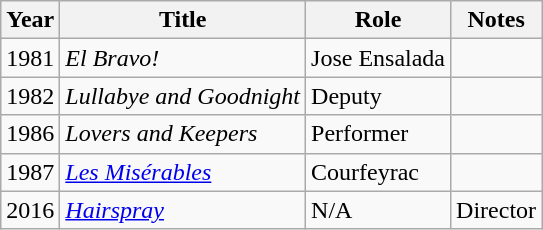<table class="wikitable sortable plainrowheaders" style="white-space:nowrap">
<tr>
<th>Year</th>
<th>Title</th>
<th>Role</th>
<th>Notes</th>
</tr>
<tr>
<td>1981</td>
<td><em>El Bravo!</em></td>
<td>Jose Ensalada</td>
<td></td>
</tr>
<tr>
<td>1982</td>
<td><em>Lullabye and Goodnight</em></td>
<td>Deputy</td>
<td></td>
</tr>
<tr>
<td>1986</td>
<td><em>Lovers and Keepers</em></td>
<td>Performer</td>
<td></td>
</tr>
<tr>
<td>1987</td>
<td><em><a href='#'>Les Misérables</a></em></td>
<td>Courfeyrac</td>
<td></td>
</tr>
<tr>
<td>2016</td>
<td><em><a href='#'>Hairspray</a></em></td>
<td>N/A</td>
<td>Director</td>
</tr>
</table>
